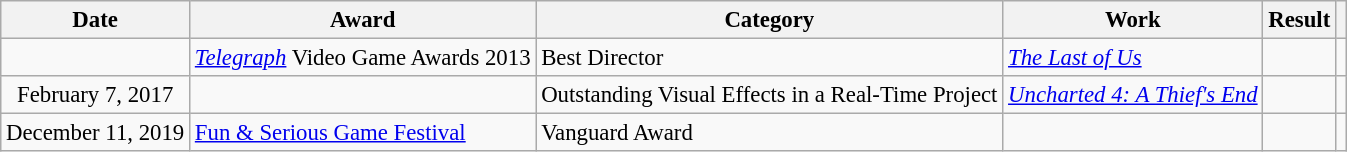<table class="wikitable plainrowheaders sortable" style="font-size: 95%">
<tr>
<th scope="col">Date</th>
<th scope="col">Award</th>
<th scope="col">Category</th>
<th scope="col">Work</th>
<th scope="col">Result</th>
<th scope="col" class="unsortable"></th>
</tr>
<tr>
<td style="text-align:center;"></td>
<td><em><a href='#'>Telegraph</a></em> Video Game Awards 2013</td>
<td>Best Director</td>
<td><em><a href='#'>The Last of Us</a></em></td>
<td></td>
<td style="text-align:center;"></td>
</tr>
<tr>
<td style="text-align:center;">February 7, 2017</td>
<td></td>
<td>Outstanding Visual Effects in a Real-Time Project</td>
<td><em><a href='#'>Uncharted 4: A Thief's End</a></em></td>
<td></td>
<td style="text-align:center;"></td>
</tr>
<tr>
<td style="text-align:center;">December 11, 2019</td>
<td><a href='#'>Fun & Serious Game Festival</a></td>
<td>Vanguard Award</td>
<td></td>
<td></td>
<td style="text-align:center;"></td>
</tr>
</table>
